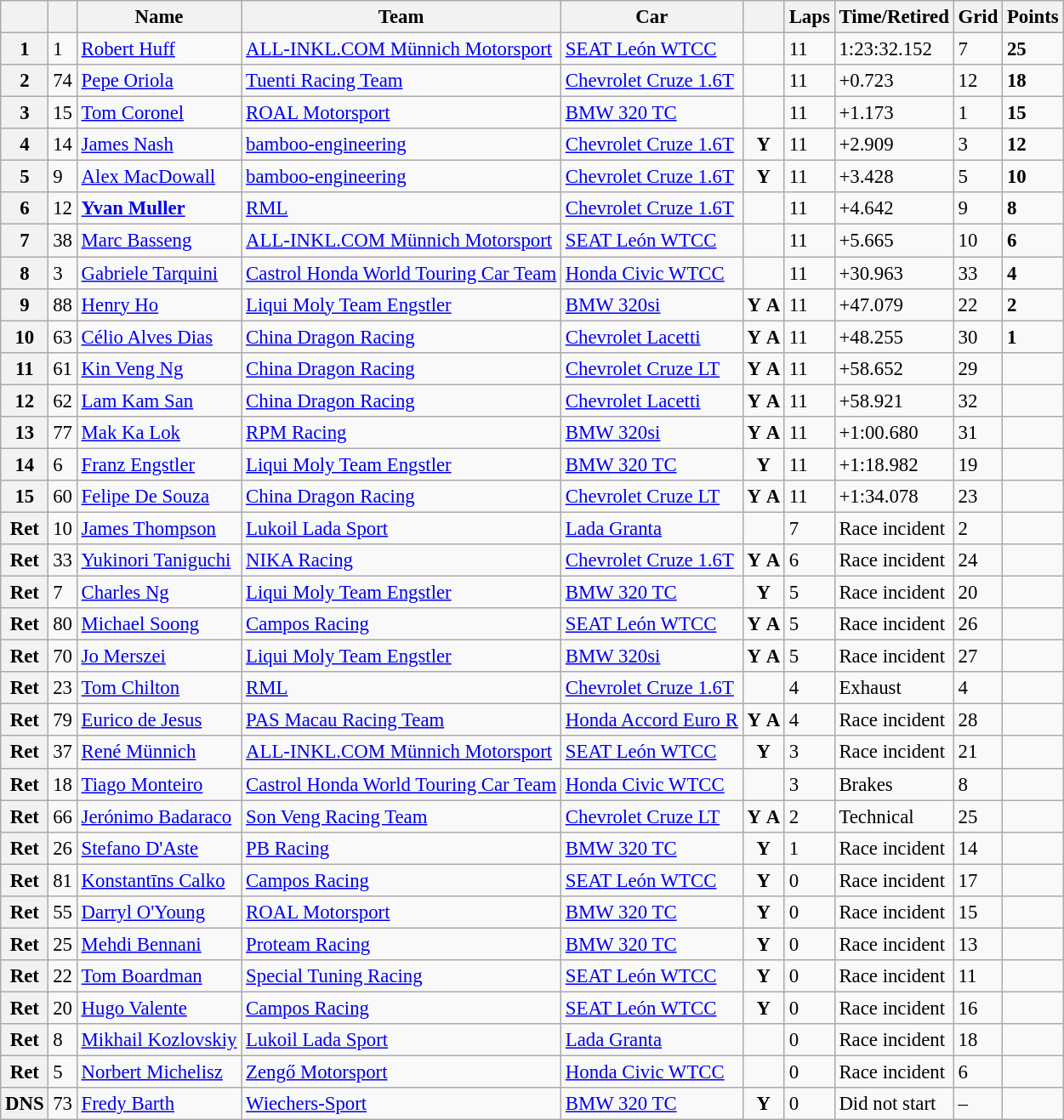<table class="wikitable sortable" style="font-size: 95%;">
<tr>
<th></th>
<th></th>
<th>Name</th>
<th>Team</th>
<th>Car</th>
<th></th>
<th>Laps</th>
<th>Time/Retired</th>
<th>Grid</th>
<th>Points</th>
</tr>
<tr>
<th>1</th>
<td>1</td>
<td> <a href='#'>Robert Huff</a></td>
<td><a href='#'>ALL-INKL.COM Münnich Motorsport</a></td>
<td><a href='#'>SEAT León WTCC</a></td>
<td></td>
<td>11</td>
<td>1:23:32.152</td>
<td>7</td>
<td><strong>25</strong></td>
</tr>
<tr>
<th>2</th>
<td>74</td>
<td> <a href='#'>Pepe Oriola</a></td>
<td><a href='#'>Tuenti Racing Team</a></td>
<td><a href='#'>Chevrolet Cruze 1.6T</a></td>
<td></td>
<td>11</td>
<td>+0.723</td>
<td>12</td>
<td><strong>18</strong></td>
</tr>
<tr>
<th>3</th>
<td>15</td>
<td> <a href='#'>Tom Coronel</a></td>
<td><a href='#'>ROAL Motorsport</a></td>
<td><a href='#'>BMW 320 TC</a></td>
<td></td>
<td>11</td>
<td>+1.173</td>
<td>1</td>
<td><strong>15</strong></td>
</tr>
<tr>
<th>4</th>
<td>14</td>
<td> <a href='#'>James Nash</a></td>
<td><a href='#'>bamboo-engineering</a></td>
<td><a href='#'>Chevrolet Cruze 1.6T</a></td>
<td align=center><strong><span>Y</span></strong></td>
<td>11</td>
<td>+2.909</td>
<td>3</td>
<td><strong>12</strong></td>
</tr>
<tr>
<th>5</th>
<td>9</td>
<td> <a href='#'>Alex MacDowall</a></td>
<td><a href='#'>bamboo-engineering</a></td>
<td><a href='#'>Chevrolet Cruze 1.6T</a></td>
<td align=center><strong><span>Y</span></strong></td>
<td>11</td>
<td>+3.428</td>
<td>5</td>
<td><strong>10</strong></td>
</tr>
<tr>
<th>6</th>
<td>12</td>
<td> <strong><a href='#'>Yvan Muller</a></strong></td>
<td><a href='#'>RML</a></td>
<td><a href='#'>Chevrolet Cruze 1.6T</a></td>
<td></td>
<td>11</td>
<td>+4.642</td>
<td>9</td>
<td><strong>8</strong></td>
</tr>
<tr>
<th>7</th>
<td>38</td>
<td> <a href='#'>Marc Basseng</a></td>
<td><a href='#'>ALL-INKL.COM Münnich Motorsport</a></td>
<td><a href='#'>SEAT León WTCC</a></td>
<td></td>
<td>11</td>
<td>+5.665</td>
<td>10</td>
<td><strong>6</strong></td>
</tr>
<tr>
<th>8</th>
<td>3</td>
<td> <a href='#'>Gabriele Tarquini</a></td>
<td><a href='#'>Castrol Honda World Touring Car Team</a></td>
<td><a href='#'>Honda Civic WTCC</a></td>
<td></td>
<td>11</td>
<td>+30.963</td>
<td>33</td>
<td><strong>4</strong></td>
</tr>
<tr>
<th>9</th>
<td>88</td>
<td> <a href='#'>Henry Ho</a></td>
<td><a href='#'>Liqui Moly Team Engstler</a></td>
<td><a href='#'>BMW 320si</a></td>
<td align=center><strong><span>Y</span></strong> <strong><span>A</span></strong></td>
<td>11</td>
<td>+47.079</td>
<td>22</td>
<td><strong>2</strong></td>
</tr>
<tr>
<th>10</th>
<td>63</td>
<td> <a href='#'>Célio Alves Dias</a></td>
<td><a href='#'>China Dragon Racing</a></td>
<td><a href='#'>Chevrolet Lacetti</a></td>
<td align=center><strong><span>Y</span></strong> <strong><span>A</span></strong></td>
<td>11</td>
<td>+48.255</td>
<td>30</td>
<td><strong>1</strong></td>
</tr>
<tr>
<th>11</th>
<td>61</td>
<td> <a href='#'>Kin Veng Ng</a></td>
<td><a href='#'>China Dragon Racing</a></td>
<td><a href='#'>Chevrolet Cruze LT</a></td>
<td align=center><strong><span>Y</span></strong> <strong><span>A</span></strong></td>
<td>11</td>
<td>+58.652</td>
<td>29</td>
<td></td>
</tr>
<tr>
<th>12</th>
<td>62</td>
<td> <a href='#'>Lam Kam San</a></td>
<td><a href='#'>China Dragon Racing</a></td>
<td><a href='#'>Chevrolet Lacetti</a></td>
<td align=center><strong><span>Y</span></strong> <strong><span>A</span></strong></td>
<td>11</td>
<td>+58.921</td>
<td>32</td>
<td></td>
</tr>
<tr>
<th>13</th>
<td>77</td>
<td> <a href='#'>Mak Ka Lok</a></td>
<td><a href='#'>RPM Racing</a></td>
<td><a href='#'>BMW 320si</a></td>
<td align=center><strong><span>Y</span></strong> <strong><span>A</span></strong></td>
<td>11</td>
<td>+1:00.680</td>
<td>31</td>
<td></td>
</tr>
<tr>
<th>14</th>
<td>6</td>
<td> <a href='#'>Franz Engstler</a></td>
<td><a href='#'>Liqui Moly Team Engstler</a></td>
<td><a href='#'>BMW 320 TC</a></td>
<td align=center><strong><span>Y</span></strong></td>
<td>11</td>
<td>+1:18.982</td>
<td>19</td>
<td></td>
</tr>
<tr>
<th>15</th>
<td>60</td>
<td> <a href='#'>Felipe De Souza</a></td>
<td><a href='#'>China Dragon Racing</a></td>
<td><a href='#'>Chevrolet Cruze LT</a></td>
<td align=center><strong><span>Y</span></strong> <strong><span>A</span></strong></td>
<td>11</td>
<td>+1:34.078</td>
<td>23</td>
<td></td>
</tr>
<tr>
<th>Ret</th>
<td>10</td>
<td> <a href='#'>James Thompson</a></td>
<td><a href='#'>Lukoil Lada Sport</a></td>
<td><a href='#'>Lada Granta</a></td>
<td></td>
<td>7</td>
<td>Race incident</td>
<td>2</td>
<td></td>
</tr>
<tr>
<th>Ret</th>
<td>33</td>
<td> <a href='#'>Yukinori Taniguchi</a></td>
<td><a href='#'>NIKA Racing</a></td>
<td><a href='#'>Chevrolet Cruze 1.6T</a></td>
<td align=center><strong><span>Y</span></strong> <strong><span>A</span></strong></td>
<td>6</td>
<td>Race incident</td>
<td>24</td>
<td></td>
</tr>
<tr>
<th>Ret</th>
<td>7</td>
<td> <a href='#'>Charles Ng</a></td>
<td><a href='#'>Liqui Moly Team Engstler</a></td>
<td><a href='#'>BMW 320 TC</a></td>
<td align=center><strong><span>Y</span></strong></td>
<td>5</td>
<td>Race incident</td>
<td>20</td>
<td></td>
</tr>
<tr>
<th>Ret</th>
<td>80</td>
<td> <a href='#'>Michael Soong</a></td>
<td><a href='#'>Campos Racing</a></td>
<td><a href='#'>SEAT León WTCC</a></td>
<td align=center><strong><span>Y</span></strong> <strong><span>A</span></strong></td>
<td>5</td>
<td>Race incident</td>
<td>26</td>
<td></td>
</tr>
<tr>
<th>Ret</th>
<td>70</td>
<td> <a href='#'>Jo Merszei</a></td>
<td><a href='#'>Liqui Moly Team Engstler</a></td>
<td><a href='#'>BMW 320si</a></td>
<td align=center><strong><span>Y</span></strong> <strong><span>A</span></strong></td>
<td>5</td>
<td>Race incident</td>
<td>27</td>
<td></td>
</tr>
<tr>
<th>Ret</th>
<td>23</td>
<td> <a href='#'>Tom Chilton</a></td>
<td><a href='#'>RML</a></td>
<td><a href='#'>Chevrolet Cruze 1.6T</a></td>
<td></td>
<td>4</td>
<td>Exhaust</td>
<td>4</td>
<td></td>
</tr>
<tr>
<th>Ret</th>
<td>79</td>
<td> <a href='#'>Eurico de Jesus</a></td>
<td><a href='#'>PAS Macau Racing Team</a></td>
<td><a href='#'>Honda Accord Euro R</a></td>
<td align=center><strong><span>Y</span></strong> <strong><span>A</span></strong></td>
<td>4</td>
<td>Race incident</td>
<td>28</td>
<td></td>
</tr>
<tr>
<th>Ret</th>
<td>37</td>
<td> <a href='#'>René Münnich</a></td>
<td><a href='#'>ALL-INKL.COM Münnich Motorsport</a></td>
<td><a href='#'>SEAT León WTCC</a></td>
<td align=center><strong><span>Y</span></strong></td>
<td>3</td>
<td>Race incident</td>
<td>21</td>
<td></td>
</tr>
<tr>
<th>Ret</th>
<td>18</td>
<td> <a href='#'>Tiago Monteiro</a></td>
<td><a href='#'>Castrol Honda World Touring Car Team</a></td>
<td><a href='#'>Honda Civic WTCC</a></td>
<td></td>
<td>3</td>
<td>Brakes</td>
<td>8</td>
<td></td>
</tr>
<tr>
<th>Ret</th>
<td>66</td>
<td> <a href='#'>Jerónimo Badaraco</a></td>
<td><a href='#'>Son Veng Racing Team</a></td>
<td><a href='#'>Chevrolet Cruze LT</a></td>
<td align=center><strong><span>Y</span></strong> <strong><span>A</span></strong></td>
<td>2</td>
<td>Technical</td>
<td>25</td>
<td></td>
</tr>
<tr>
<th>Ret</th>
<td>26</td>
<td> <a href='#'>Stefano D'Aste</a></td>
<td><a href='#'>PB Racing</a></td>
<td><a href='#'>BMW 320 TC</a></td>
<td align=center><strong><span>Y</span></strong></td>
<td>1</td>
<td>Race incident</td>
<td>14</td>
<td></td>
</tr>
<tr>
<th>Ret</th>
<td>81</td>
<td> <a href='#'>Konstantīns Calko</a></td>
<td><a href='#'>Campos Racing</a></td>
<td><a href='#'>SEAT León WTCC</a></td>
<td align=center><strong><span>Y</span></strong></td>
<td>0</td>
<td>Race incident</td>
<td>17</td>
<td></td>
</tr>
<tr>
<th>Ret</th>
<td>55</td>
<td> <a href='#'>Darryl O'Young</a></td>
<td><a href='#'>ROAL Motorsport</a></td>
<td><a href='#'>BMW 320 TC</a></td>
<td align=center><strong><span>Y</span></strong></td>
<td>0</td>
<td>Race incident</td>
<td>15</td>
<td></td>
</tr>
<tr>
<th>Ret</th>
<td>25</td>
<td> <a href='#'>Mehdi Bennani</a></td>
<td><a href='#'>Proteam Racing</a></td>
<td><a href='#'>BMW 320 TC</a></td>
<td align=center><strong><span>Y</span></strong></td>
<td>0</td>
<td>Race incident</td>
<td>13</td>
<td></td>
</tr>
<tr>
<th>Ret</th>
<td>22</td>
<td> <a href='#'>Tom Boardman</a></td>
<td><a href='#'>Special Tuning Racing</a></td>
<td><a href='#'>SEAT León WTCC</a></td>
<td align=center><strong><span>Y</span></strong></td>
<td>0</td>
<td>Race incident</td>
<td>11</td>
<td></td>
</tr>
<tr>
<th>Ret</th>
<td>20</td>
<td> <a href='#'>Hugo Valente</a></td>
<td><a href='#'>Campos Racing</a></td>
<td><a href='#'>SEAT León WTCC</a></td>
<td align=center><strong><span>Y</span></strong></td>
<td>0</td>
<td>Race incident</td>
<td>16</td>
<td></td>
</tr>
<tr>
<th>Ret</th>
<td>8</td>
<td> <a href='#'>Mikhail Kozlovskiy</a></td>
<td><a href='#'>Lukoil Lada Sport</a></td>
<td><a href='#'>Lada Granta</a></td>
<td></td>
<td>0</td>
<td>Race incident</td>
<td>18</td>
<td></td>
</tr>
<tr>
<th>Ret</th>
<td>5</td>
<td> <a href='#'>Norbert Michelisz</a></td>
<td><a href='#'>Zengő Motorsport</a></td>
<td><a href='#'>Honda Civic WTCC</a></td>
<td></td>
<td>0</td>
<td>Race incident</td>
<td>6</td>
<td></td>
</tr>
<tr>
<th>DNS</th>
<td>73</td>
<td> <a href='#'>Fredy Barth</a></td>
<td><a href='#'>Wiechers-Sport</a></td>
<td><a href='#'>BMW 320 TC</a></td>
<td align=center><strong><span>Y</span></strong></td>
<td>0</td>
<td>Did not start</td>
<td>–</td>
<td></td>
</tr>
</table>
